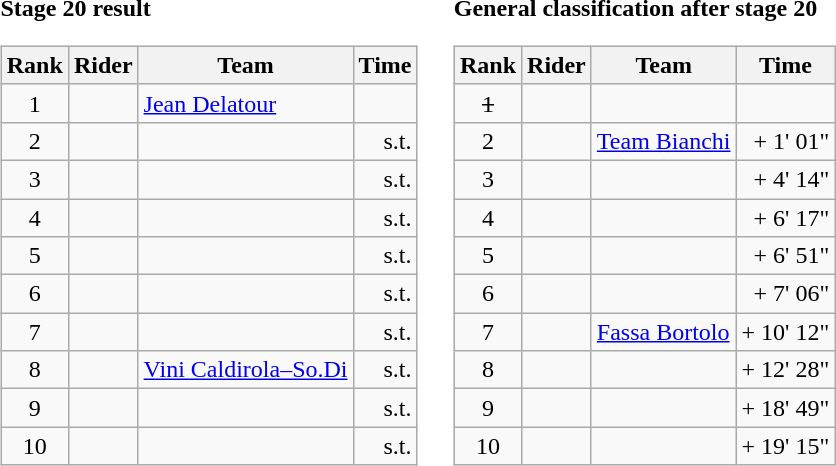<table>
<tr>
<td><strong>Stage 20 result</strong><br><table class="wikitable">
<tr>
<th scope="col">Rank</th>
<th scope="col">Rider</th>
<th scope="col">Team</th>
<th scope="col">Time</th>
</tr>
<tr>
<td style="text-align:center;">1</td>
<td></td>
<td><a href='#'>Jean Delatour</a></td>
<td style="text-align:right;"></td>
</tr>
<tr>
<td style="text-align:center;">2</td>
<td></td>
<td></td>
<td align=right>s.t.</td>
</tr>
<tr>
<td style="text-align:center;">3</td>
<td></td>
<td></td>
<td style="text-align:right;">s.t.</td>
</tr>
<tr>
<td style="text-align:center;">4</td>
<td></td>
<td></td>
<td align=right>s.t.</td>
</tr>
<tr>
<td style="text-align:center;">5</td>
<td></td>
<td></td>
<td align=right>s.t.</td>
</tr>
<tr>
<td style="text-align:center;">6</td>
<td></td>
<td></td>
<td align=right>s.t.</td>
</tr>
<tr>
<td style="text-align:center;">7</td>
<td></td>
<td></td>
<td align=right>s.t.</td>
</tr>
<tr>
<td style="text-align:center;">8</td>
<td></td>
<td><a href='#'>Vini Caldirola–So.Di</a></td>
<td align=right>s.t.</td>
</tr>
<tr>
<td style="text-align:center;">9</td>
<td></td>
<td></td>
<td align=right>s.t.</td>
</tr>
<tr>
<td style="text-align:center;">10</td>
<td></td>
<td></td>
<td align=right>s.t.</td>
</tr>
</table>
</td>
<td></td>
<td><strong>General classification after stage 20</strong><br><table class="wikitable">
<tr>
<th scope="col">Rank</th>
<th scope="col">Rider</th>
<th scope="col">Team</th>
<th scope="col">Time</th>
</tr>
<tr>
<td style="text-align:center;"><del>1</del></td>
<td><del></del></td>
<td><del></del></td>
<td style="text-align:right;"><del></del></td>
</tr>
<tr>
<td style="text-align:center;">2</td>
<td></td>
<td><a href='#'>Team Bianchi</a></td>
<td style="text-align:right;">+ 1' 01"</td>
</tr>
<tr>
<td style="text-align:center;">3</td>
<td></td>
<td></td>
<td align=right>+ 4' 14"</td>
</tr>
<tr>
<td style="text-align:center;">4</td>
<td></td>
<td></td>
<td align=right>+ 6' 17"</td>
</tr>
<tr>
<td style="text-align:center;">5</td>
<td></td>
<td></td>
<td align=right>+ 6' 51"</td>
</tr>
<tr>
<td style="text-align:center;">6</td>
<td></td>
<td></td>
<td align=right>+ 7' 06"</td>
</tr>
<tr>
<td style="text-align:center;">7</td>
<td></td>
<td><a href='#'>Fassa Bortolo</a></td>
<td align=right>+ 10' 12"</td>
</tr>
<tr>
<td style="text-align:center;">8</td>
<td></td>
<td></td>
<td align=right>+ 12' 28"</td>
</tr>
<tr>
<td style="text-align:center;">9</td>
<td></td>
<td></td>
<td align=right>+ 18' 49"</td>
</tr>
<tr>
<td style="text-align:center;">10</td>
<td></td>
<td></td>
<td style="text-align:right;">+ 19' 15"</td>
</tr>
</table>
</td>
</tr>
</table>
